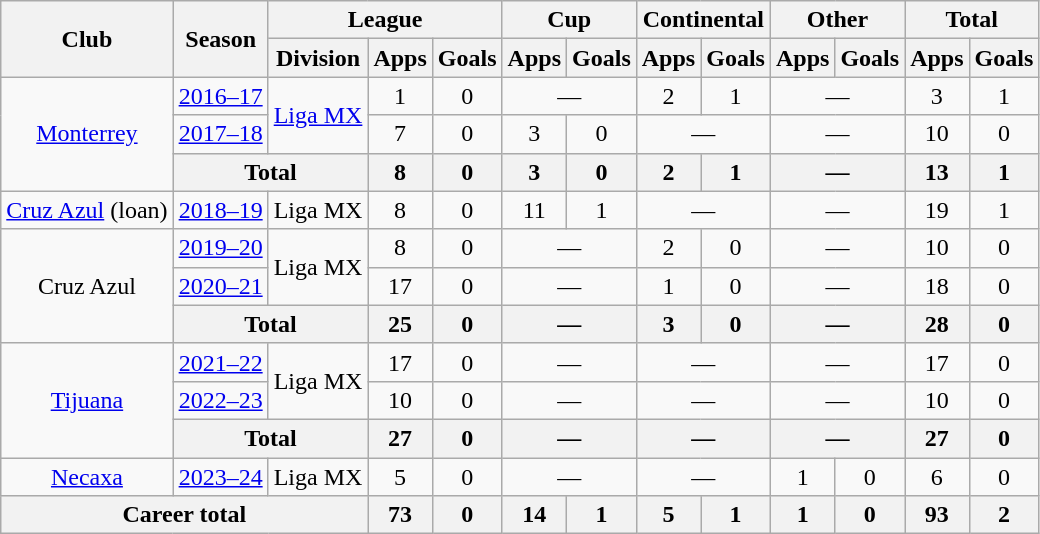<table class="wikitable" style="text-align:center">
<tr>
<th rowspan="2">Club</th>
<th rowspan="2">Season</th>
<th colspan="3">League</th>
<th colspan="2">Cup</th>
<th colspan="2">Continental</th>
<th colspan="2">Other</th>
<th colspan="2">Total</th>
</tr>
<tr>
<th>Division</th>
<th>Apps</th>
<th>Goals</th>
<th>Apps</th>
<th>Goals</th>
<th>Apps</th>
<th>Goals</th>
<th>Apps</th>
<th>Goals</th>
<th>Apps</th>
<th>Goals</th>
</tr>
<tr>
<td rowspan="3"><a href='#'>Monterrey</a></td>
<td><a href='#'>2016–17</a></td>
<td rowspan="2"><a href='#'>Liga MX</a></td>
<td>1</td>
<td>0</td>
<td colspan=2>—</td>
<td>2</td>
<td>1</td>
<td colspan=2>—</td>
<td>3</td>
<td>1</td>
</tr>
<tr>
<td><a href='#'>2017–18</a></td>
<td>7</td>
<td>0</td>
<td>3</td>
<td>0</td>
<td colspan=2>—</td>
<td colspan="2">—</td>
<td>10</td>
<td>0</td>
</tr>
<tr>
<th colspan="2">Total</th>
<th>8</th>
<th>0</th>
<th>3</th>
<th>0</th>
<th>2</th>
<th>1</th>
<th colspan=2>—</th>
<th>13</th>
<th>1</th>
</tr>
<tr>
<td><a href='#'>Cruz Azul</a> (loan)</td>
<td><a href='#'>2018–19</a></td>
<td>Liga MX</td>
<td>8</td>
<td>0</td>
<td>11</td>
<td>1</td>
<td colspan=2>—</td>
<td colspan=2>—</td>
<td>19</td>
<td>1</td>
</tr>
<tr>
<td rowspan="3">Cruz Azul</td>
<td><a href='#'>2019–20</a></td>
<td rowspan="2">Liga MX</td>
<td>8</td>
<td>0</td>
<td colspan=2>—</td>
<td>2</td>
<td>0</td>
<td colspan=2>—</td>
<td>10</td>
<td>0</td>
</tr>
<tr>
<td><a href='#'>2020–21</a></td>
<td>17</td>
<td>0</td>
<td colspan=2>—</td>
<td>1</td>
<td>0</td>
<td colspan="2">—</td>
<td>18</td>
<td>0</td>
</tr>
<tr>
<th colspan="2">Total</th>
<th>25</th>
<th>0</th>
<th colspan=2>—</th>
<th>3</th>
<th>0</th>
<th colspan=2>—</th>
<th>28</th>
<th>0</th>
</tr>
<tr>
<td rowspan="3"><a href='#'>Tijuana</a></td>
<td><a href='#'>2021–22</a></td>
<td rowspan="2">Liga MX</td>
<td>17</td>
<td>0</td>
<td colspan=2>—</td>
<td colspan=2>—</td>
<td colspan=2>—</td>
<td>17</td>
<td>0</td>
</tr>
<tr>
<td><a href='#'>2022–23</a></td>
<td>10</td>
<td>0</td>
<td colspan=2>—</td>
<td colspan=2>—</td>
<td colspan=2>—</td>
<td>10</td>
<td>0</td>
</tr>
<tr>
<th colspan="2">Total</th>
<th>27</th>
<th>0</th>
<th colspan=2>—</th>
<th colspan=2>—</th>
<th colspan=2>—</th>
<th>27</th>
<th>0</th>
</tr>
<tr>
<td rowspan="1"><a href='#'>Necaxa</a></td>
<td><a href='#'>2023–24</a></td>
<td rowspan="1">Liga MX</td>
<td>5</td>
<td>0</td>
<td colspan=2>—</td>
<td colspan=2>—</td>
<td>1</td>
<td>0</td>
<td>6</td>
<td>0</td>
</tr>
<tr>
<th colspan="3">Career total</th>
<th>73</th>
<th>0</th>
<th>14</th>
<th>1</th>
<th>5</th>
<th>1</th>
<th>1</th>
<th>0</th>
<th>93</th>
<th>2</th>
</tr>
</table>
